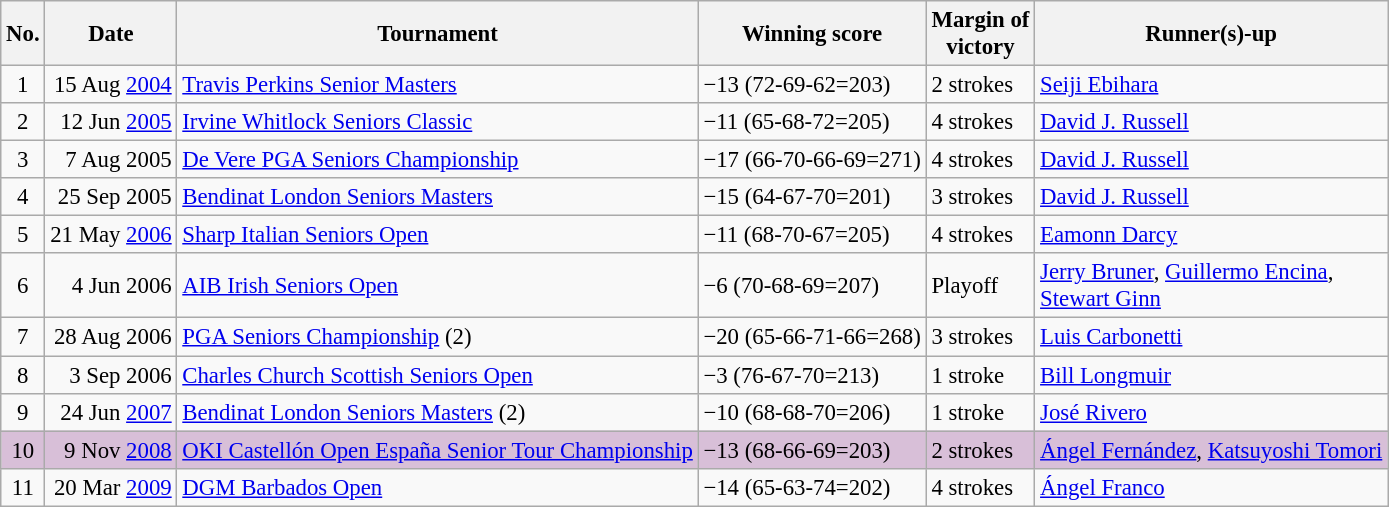<table class="wikitable" style="font-size:95%;">
<tr>
<th>No.</th>
<th>Date</th>
<th>Tournament</th>
<th>Winning score</th>
<th>Margin of<br>victory</th>
<th>Runner(s)-up</th>
</tr>
<tr>
<td align=center>1</td>
<td align=right>15 Aug <a href='#'>2004</a></td>
<td><a href='#'>Travis Perkins Senior Masters</a></td>
<td>−13 (72-69-62=203)</td>
<td>2 strokes</td>
<td> <a href='#'>Seiji Ebihara</a></td>
</tr>
<tr>
<td align=center>2</td>
<td align=right>12 Jun <a href='#'>2005</a></td>
<td><a href='#'>Irvine Whitlock Seniors Classic</a></td>
<td>−11 (65-68-72=205)</td>
<td>4 strokes</td>
<td> <a href='#'>David J. Russell</a></td>
</tr>
<tr>
<td align=center>3</td>
<td align=right>7 Aug 2005</td>
<td><a href='#'>De Vere PGA Seniors Championship</a></td>
<td>−17 (66-70-66-69=271)</td>
<td>4 strokes</td>
<td> <a href='#'>David J. Russell</a></td>
</tr>
<tr>
<td align=center>4</td>
<td align=right>25 Sep 2005</td>
<td><a href='#'>Bendinat London Seniors Masters</a></td>
<td>−15 (64-67-70=201)</td>
<td>3 strokes</td>
<td> <a href='#'>David J. Russell</a></td>
</tr>
<tr>
<td align=center>5</td>
<td align=right>21 May <a href='#'>2006</a></td>
<td><a href='#'>Sharp Italian Seniors Open</a></td>
<td>−11 (68-70-67=205)</td>
<td>4 strokes</td>
<td> <a href='#'>Eamonn Darcy</a></td>
</tr>
<tr>
<td align=center>6</td>
<td align=right>4 Jun 2006</td>
<td><a href='#'>AIB Irish Seniors Open</a></td>
<td>−6 (70-68-69=207)</td>
<td>Playoff</td>
<td> <a href='#'>Jerry Bruner</a>,  <a href='#'>Guillermo Encina</a>,<br> <a href='#'>Stewart Ginn</a></td>
</tr>
<tr>
<td align=center>7</td>
<td align=right>28 Aug 2006</td>
<td><a href='#'>PGA Seniors Championship</a> (2)</td>
<td>−20 (65-66-71-66=268)</td>
<td>3 strokes</td>
<td> <a href='#'>Luis Carbonetti</a></td>
</tr>
<tr>
<td align=center>8</td>
<td align=right>3 Sep 2006</td>
<td><a href='#'>Charles Church Scottish Seniors Open</a></td>
<td>−3 (76-67-70=213)</td>
<td>1 stroke</td>
<td> <a href='#'>Bill Longmuir</a></td>
</tr>
<tr>
<td align=center>9</td>
<td align=right>24 Jun <a href='#'>2007</a></td>
<td><a href='#'>Bendinat London Seniors Masters</a> (2)</td>
<td>−10 (68-68-70=206)</td>
<td>1 stroke</td>
<td> <a href='#'>José Rivero</a></td>
</tr>
<tr style="background:thistle">
<td align=center>10</td>
<td align=right>9 Nov <a href='#'>2008</a></td>
<td><a href='#'>OKI Castellón Open España Senior Tour Championship</a></td>
<td>−13 (68-66-69=203)</td>
<td>2 strokes</td>
<td> <a href='#'>Ángel Fernández</a>,  <a href='#'>Katsuyoshi Tomori</a></td>
</tr>
<tr>
<td align=center>11</td>
<td align=right>20 Mar <a href='#'>2009</a></td>
<td><a href='#'>DGM Barbados Open</a></td>
<td>−14 (65-63-74=202)</td>
<td>4 strokes</td>
<td> <a href='#'>Ángel Franco</a></td>
</tr>
</table>
